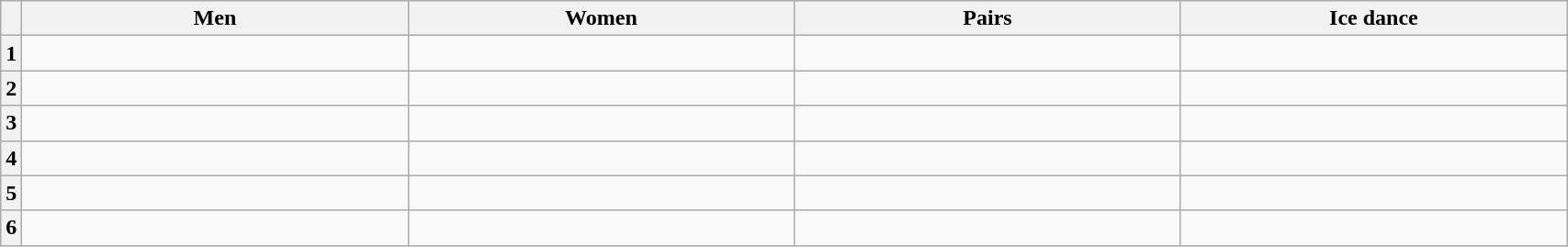<table class="wikitable unsortable" style="text-align:left; width:90%">
<tr>
<th scope="col"></th>
<th scope="col" style="width:25%">Men</th>
<th scope="col" style="width:25%">Women</th>
<th scope="col" style="width:25%">Pairs</th>
<th scope="col" style="width:25%">Ice dance</th>
</tr>
<tr>
<th scope="row">1</th>
<td></td>
<td></td>
<td></td>
<td></td>
</tr>
<tr>
<th scope="row">2</th>
<td></td>
<td></td>
<td></td>
<td></td>
</tr>
<tr>
<th scope="row">3</th>
<td></td>
<td></td>
<td></td>
<td></td>
</tr>
<tr>
<th scope="row">4</th>
<td></td>
<td></td>
<td></td>
<td></td>
</tr>
<tr>
<th scope="row">5</th>
<td></td>
<td></td>
<td></td>
<td></td>
</tr>
<tr>
<th scope="row">6</th>
<td></td>
<td></td>
<td></td>
<td></td>
</tr>
</table>
